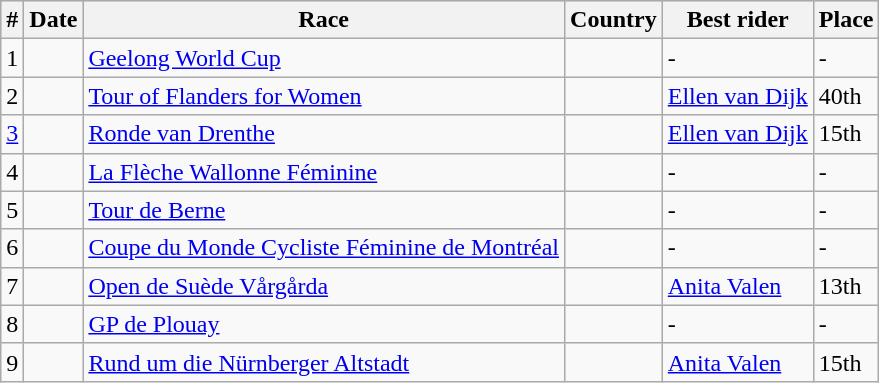<table class="wikitable">
<tr style="background:#ccccff;">
<th>#</th>
<th>Date</th>
<th>Race</th>
<th>Country</th>
<th>Best rider</th>
<th>Place</th>
</tr>
<tr>
<td>1</td>
<td></td>
<td><a href='#'>Geelong World Cup</a></td>
<td></td>
<td>-</td>
<td>-</td>
</tr>
<tr>
<td>2</td>
<td></td>
<td><a href='#'>Tour of Flanders for Women</a></td>
<td></td>
<td> <a href='#'>Ellen van Dijk</a></td>
<td>40th</td>
</tr>
<tr>
<td><a href='#'>3</a></td>
<td></td>
<td><a href='#'>Ronde van Drenthe</a></td>
<td></td>
<td> <a href='#'>Ellen van Dijk</a></td>
<td>15th</td>
</tr>
<tr>
<td>4</td>
<td></td>
<td><a href='#'>La Flèche Wallonne Féminine</a></td>
<td></td>
<td>-</td>
<td>-</td>
</tr>
<tr>
<td>5</td>
<td></td>
<td><a href='#'>Tour de Berne</a></td>
<td></td>
<td>-</td>
<td>-</td>
</tr>
<tr>
<td>6</td>
<td></td>
<td><a href='#'>Coupe du Monde Cycliste Féminine de Montréal</a></td>
<td></td>
<td>-</td>
<td>-</td>
</tr>
<tr>
<td>7</td>
<td></td>
<td><a href='#'>Open de Suède Vårgårda</a></td>
<td></td>
<td> <a href='#'>Anita Valen</a></td>
<td>13th</td>
</tr>
<tr>
<td>8</td>
<td></td>
<td><a href='#'>GP de Plouay</a></td>
<td></td>
<td>-</td>
<td>-</td>
</tr>
<tr>
<td>9</td>
<td></td>
<td><a href='#'>Rund um die Nürnberger Altstadt</a></td>
<td></td>
<td> <a href='#'>Anita Valen</a></td>
<td>15th</td>
</tr>
</table>
